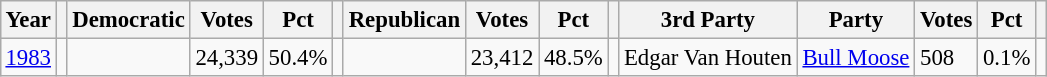<table class="wikitable" style="margin:0.5em ; font-size:95%">
<tr>
<th>Year</th>
<th></th>
<th>Democratic</th>
<th>Votes</th>
<th>Pct</th>
<th></th>
<th>Republican</th>
<th>Votes</th>
<th>Pct</th>
<th></th>
<th>3rd Party</th>
<th>Party</th>
<th>Votes</th>
<th>Pct</th>
<th></th>
</tr>
<tr>
<td><a href='#'>1983</a></td>
<td></td>
<td rowspan="2" ></td>
<td>24,339</td>
<td>50.4%</td>
<td></td>
<td></td>
<td>23,412</td>
<td>48.5%</td>
<td></td>
<td>Edgar Van Houten</td>
<td><a href='#'>Bull Moose</a></td>
<td>508</td>
<td>0.1%</td>
<td></td>
</tr>
</table>
